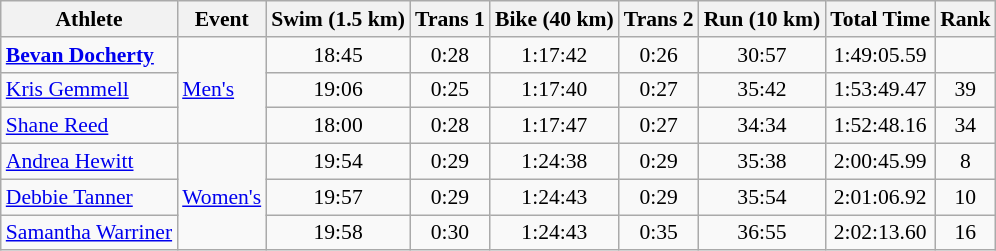<table class="wikitable" style="font-size:90%">
<tr>
<th>Athlete</th>
<th>Event</th>
<th>Swim (1.5 km)</th>
<th>Trans 1</th>
<th>Bike (40 km)</th>
<th>Trans 2</th>
<th>Run (10 km)</th>
<th>Total Time</th>
<th>Rank</th>
</tr>
<tr align=center>
<td align=left><strong><a href='#'>Bevan Docherty</a></strong></td>
<td align=left rowspan=3><a href='#'>Men's</a></td>
<td>18:45</td>
<td>0:28</td>
<td>1:17:42</td>
<td>0:26</td>
<td>30:57</td>
<td>1:49:05.59</td>
<td></td>
</tr>
<tr align=center>
<td align=left><a href='#'>Kris Gemmell</a></td>
<td>19:06</td>
<td>0:25</td>
<td>1:17:40</td>
<td>0:27</td>
<td>35:42</td>
<td>1:53:49.47</td>
<td>39</td>
</tr>
<tr align=center>
<td align=left><a href='#'>Shane Reed</a></td>
<td>18:00</td>
<td>0:28</td>
<td>1:17:47</td>
<td>0:27</td>
<td>34:34</td>
<td>1:52:48.16</td>
<td>34</td>
</tr>
<tr align=center>
<td align=left><a href='#'>Andrea Hewitt</a></td>
<td align=left rowspan=3><a href='#'>Women's</a></td>
<td>19:54</td>
<td>0:29</td>
<td>1:24:38</td>
<td>0:29</td>
<td>35:38</td>
<td>2:00:45.99</td>
<td>8</td>
</tr>
<tr align=center>
<td align=left><a href='#'>Debbie Tanner</a></td>
<td>19:57</td>
<td>0:29</td>
<td>1:24:43</td>
<td>0:29</td>
<td>35:54</td>
<td>2:01:06.92</td>
<td>10</td>
</tr>
<tr align=center>
<td align=left><a href='#'>Samantha Warriner</a></td>
<td>19:58</td>
<td>0:30</td>
<td>1:24:43</td>
<td>0:35</td>
<td>36:55</td>
<td>2:02:13.60</td>
<td>16</td>
</tr>
</table>
